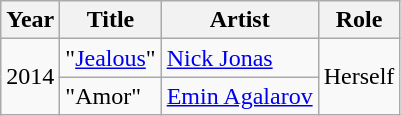<table class="wikitable">
<tr>
<th>Year</th>
<th>Title</th>
<th>Artist</th>
<th>Role</th>
</tr>
<tr>
<td rowspan="2">2014</td>
<td>"<a href='#'>Jealous</a>"</td>
<td><a href='#'>Nick Jonas</a></td>
<td rowspan="2">Herself</td>
</tr>
<tr>
<td>"Amor"</td>
<td><a href='#'>Emin Agalarov</a></td>
</tr>
</table>
